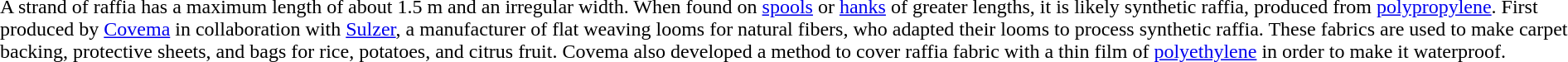<table cellpadding="0" cellspacing="0">
<tr>
<td></td>
<td valign="top">A strand of raffia has a maximum length of about 1.5 m and an irregular width. When found on <a href='#'>spools</a> or <a href='#'>hanks</a> of greater lengths, it is likely synthetic raffia, produced from <a href='#'>polypropylene</a>. First produced by <a href='#'>Covema</a> in collaboration with <a href='#'>Sulzer</a>, a manufacturer of flat weaving looms for natural fibers, who adapted their looms to process synthetic raffia. These fabrics are used to make carpet backing, protective sheets, and bags for rice, potatoes, and citrus fruit. Covema also developed a method to cover raffia fabric with a thin film of <a href='#'>polyethylene</a> in order to make it waterproof.</td>
</tr>
</table>
